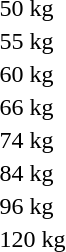<table>
<tr>
<td rowspan=2>50 kg</td>
<td rowspan=2></td>
<td rowspan=2></td>
<td></td>
</tr>
<tr>
<td></td>
</tr>
<tr>
<td rowspan=2>55 kg</td>
<td rowspan=2></td>
<td rowspan=2></td>
<td></td>
</tr>
<tr>
<td></td>
</tr>
<tr>
<td rowspan=2>60 kg</td>
<td rowspan=2></td>
<td rowspan=2></td>
<td></td>
</tr>
<tr>
<td></td>
</tr>
<tr>
<td rowspan=2>66 kg</td>
<td rowspan=2></td>
<td rowspan=2></td>
<td></td>
</tr>
<tr>
<td></td>
</tr>
<tr>
<td rowspan=2>74 kg</td>
<td rowspan=2></td>
<td rowspan=2></td>
<td></td>
</tr>
<tr>
<td></td>
</tr>
<tr>
<td rowspan=2>84 kg</td>
<td rowspan=2></td>
<td rowspan=2></td>
<td></td>
</tr>
<tr>
<td></td>
</tr>
<tr>
<td rowspan=2>96 kg</td>
<td rowspan=2></td>
<td rowspan=2></td>
<td></td>
</tr>
<tr>
<td></td>
</tr>
<tr>
<td rowspan=2>120 kg</td>
<td rowspan=2></td>
<td rowspan=2></td>
<td></td>
</tr>
<tr>
<td></td>
</tr>
<tr>
</tr>
</table>
